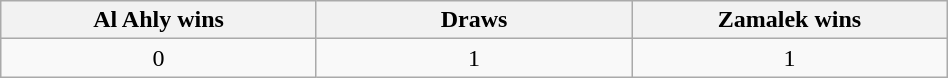<table class="wikitable" style="text-align:center; width:50%">
<tr>
<th width=100>Al Ahly wins</th>
<th width=100>Draws</th>
<th width=100>Zamalek wins</th>
</tr>
<tr>
<td>0</td>
<td>1</td>
<td>1</td>
</tr>
</table>
